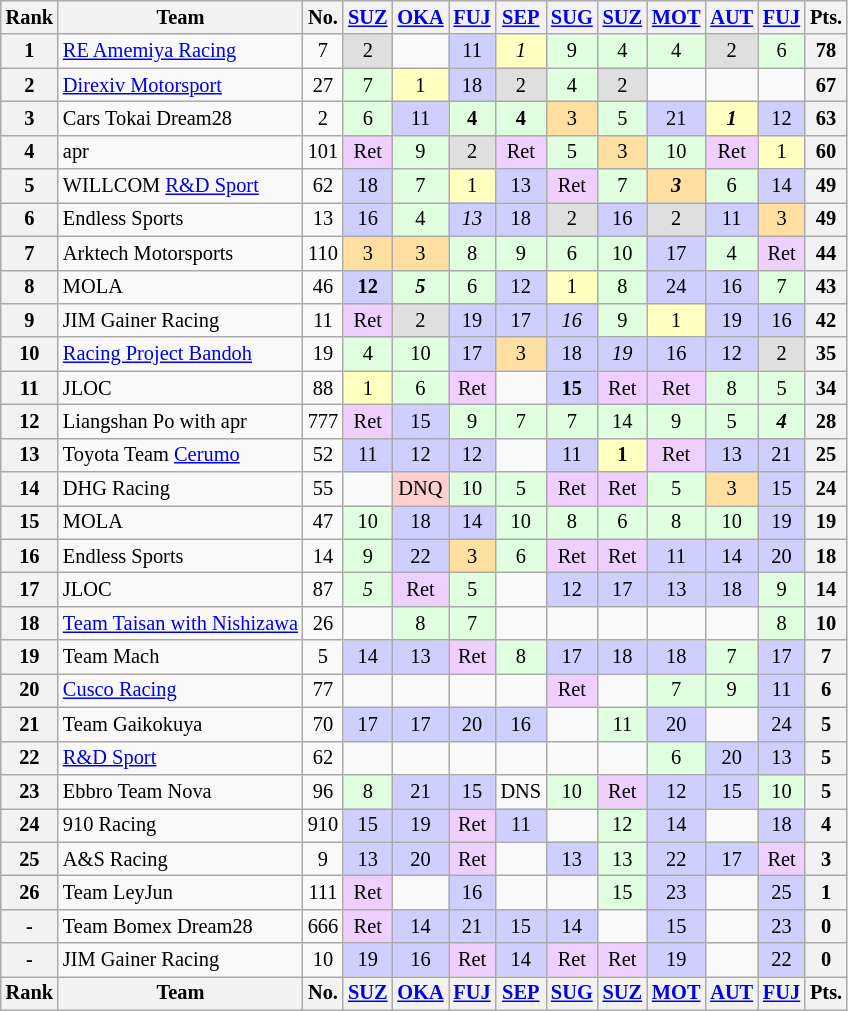<table class="wikitable" style="font-size:85%; text-align:center">
<tr>
<th>Rank</th>
<th>Team</th>
<th>No.</th>
<th><a href='#'>SUZ</a><br></th>
<th><a href='#'>OKA</a><br></th>
<th><a href='#'>FUJ</a><br></th>
<th><a href='#'>SEP</a><br></th>
<th><a href='#'>SUG</a><br></th>
<th><a href='#'>SUZ</a><br></th>
<th><a href='#'>MOT</a><br></th>
<th><a href='#'>AUT</a><br></th>
<th><a href='#'>FUJ</a><br></th>
<th>Pts.</th>
</tr>
<tr>
<th>1</th>
<td align="left"><a href='#'>RE Amemiya Racing</a></td>
<td>7</td>
<td bgcolor="#DFDFDF">2</td>
<td></td>
<td bgcolor="#CFCFFF">11</td>
<td bgcolor="#FFFFBF"><em>1</em></td>
<td bgcolor="#DFFFDF">9</td>
<td bgcolor="#DFFFDF">4</td>
<td bgcolor="#DFFFDF">4</td>
<td bgcolor="#DFDFDF">2</td>
<td bgcolor="#DFFFDF">6</td>
<th>78</th>
</tr>
<tr>
<th>2</th>
<td align="left"><a href='#'>Direxiv Motorsport</a></td>
<td>27</td>
<td bgcolor="#DFFFDF">7</td>
<td bgcolor="#FFFFBF">1</td>
<td bgcolor="#CFCFFF">18</td>
<td bgcolor="#DFDFDF">2</td>
<td bgcolor="#DFFFDF">4</td>
<td bgcolor="#DFDFDF">2</td>
<td></td>
<td></td>
<td></td>
<th>67</th>
</tr>
<tr>
<th>3</th>
<td align="left">Cars Tokai Dream28</td>
<td>2</td>
<td bgcolor="#DFFFDF">6</td>
<td bgcolor="#CFCFFF">11</td>
<td bgcolor="#DFFFDF"><strong>4</strong></td>
<td bgcolor="#DFFFDF"><strong>4</strong></td>
<td bgcolor="#FFDF9F">3</td>
<td bgcolor="#DFFFDF">5</td>
<td bgcolor="#CFCFFF">21</td>
<td bgcolor="#FFFFBF"><strong><em>1</em></strong></td>
<td bgcolor="#CFCFFF">12</td>
<th>63</th>
</tr>
<tr>
<th>4</th>
<td align="left">apr</td>
<td>101</td>
<td bgcolor="#EFCFFF">Ret</td>
<td bgcolor="#DFFFDF">9</td>
<td bgcolor="#DFDFDF">2</td>
<td bgcolor="#EFCFFF">Ret</td>
<td bgcolor="#DFFFDF">5</td>
<td bgcolor="#FFDF9F">3</td>
<td bgcolor="#DFFFDF">10</td>
<td bgcolor="#EFCFFF">Ret</td>
<td bgcolor="#FFFFBF">1</td>
<th>60</th>
</tr>
<tr>
<th>5</th>
<td align="left">WILLCOM <a href='#'>R&D Sport</a></td>
<td>62</td>
<td bgcolor="#CFCFFF">18</td>
<td bgcolor="#DFFFDF">7</td>
<td bgcolor="#FFFFBF">1</td>
<td bgcolor="#CFCFFF">13</td>
<td bgcolor="#EFCFFF">Ret</td>
<td bgcolor="#DFFFDF">7</td>
<td bgcolor="#FFDF9F"><strong><em>3</em></strong></td>
<td bgcolor="#DFFFDF">6</td>
<td bgcolor="#CFCFFF">14</td>
<th>49</th>
</tr>
<tr>
<th>6</th>
<td align="left">Endless Sports</td>
<td>13</td>
<td bgcolor="#CFCFFF">16</td>
<td bgcolor="#DFFFDF">4</td>
<td bgcolor="#CFCFFF"><em>13</em></td>
<td bgcolor="#CFCFFF">18</td>
<td bgcolor="#DFDFDF">2</td>
<td bgcolor="#CFCFFF">16</td>
<td bgcolor="#DFDFDF">2</td>
<td bgcolor="#CFCFFF">11</td>
<td bgcolor="#FFDF9F">3</td>
<th>49</th>
</tr>
<tr>
<th>7</th>
<td align="left">Arktech Motorsports</td>
<td>110</td>
<td bgcolor="#FFDF9F">3</td>
<td bgcolor="#FFDF9F">3</td>
<td bgcolor="#DFFFDF">8</td>
<td bgcolor="#DFFFDF">9</td>
<td bgcolor="#DFFFDF">6</td>
<td bgcolor="#DFFFDF">10</td>
<td bgcolor="#CFCFFF">17</td>
<td bgcolor="#DFFFDF">4</td>
<td bgcolor="#EFCFFF">Ret</td>
<th>44</th>
</tr>
<tr>
<th>8</th>
<td align="left">MOLA</td>
<td>46</td>
<td bgcolor="#CFCFFF"><strong>12</strong></td>
<td bgcolor="#DFFFDF"><strong><em>5</em></strong></td>
<td bgcolor="#DFFFDF">6</td>
<td bgcolor="#CFCFFF">12</td>
<td bgcolor="#FFFFBF">1</td>
<td bgcolor="#DFFFDF">8</td>
<td bgcolor="#CFCFFF">24</td>
<td bgcolor="#CFCFFF">16</td>
<td bgcolor="#DFFFDF">7</td>
<th>43</th>
</tr>
<tr>
<th>9</th>
<td align="left">JIM Gainer Racing</td>
<td>11</td>
<td bgcolor="#EFCFFF">Ret</td>
<td bgcolor="#DFDFDF">2</td>
<td bgcolor="#CFCFFF">19</td>
<td bgcolor="#CFCFFF">17</td>
<td bgcolor="#CFCFFF"><em>16</em></td>
<td bgcolor="#DFFFDF">9</td>
<td bgcolor="#FFFFBF">1</td>
<td bgcolor="#CFCFFF">19</td>
<td bgcolor="#CFCFFF">16</td>
<th>42</th>
</tr>
<tr>
<th>10</th>
<td align="left"><a href='#'>Racing Project Bandoh</a></td>
<td>19</td>
<td bgcolor="#DFFFDF">4</td>
<td bgcolor="#DFFFDF">10</td>
<td bgcolor="#CFCFFF">17</td>
<td bgcolor="#FFDF9F">3</td>
<td bgcolor="#CFCFFF">18</td>
<td bgcolor="#CFCFFF"><em>19</em></td>
<td bgcolor="#CFCFFF">16</td>
<td bgcolor="#CFCFFF">12</td>
<td bgcolor="#DFDFDF">2</td>
<th>35</th>
</tr>
<tr>
<th>11</th>
<td align="left">JLOC</td>
<td>88</td>
<td bgcolor="#FFFFBF">1</td>
<td bgcolor="#DFFFDF">6</td>
<td bgcolor="#EFCFFF">Ret</td>
<td></td>
<td bgcolor="#CFCFFF"><strong>15</strong></td>
<td bgcolor="#EFCFFF">Ret</td>
<td bgcolor="#EFCFFF">Ret</td>
<td bgcolor="#DFFFDF">8</td>
<td bgcolor="#DFFFDF">5</td>
<th>34</th>
</tr>
<tr>
<th>12</th>
<td align="left">Liangshan Po with apr</td>
<td>777</td>
<td bgcolor="#EFCFFF">Ret</td>
<td bgcolor="#CFCFFF">15</td>
<td bgcolor="#DFFFDF">9</td>
<td bgcolor="#DFFFDF">7</td>
<td bgcolor="#DFFFDF">7</td>
<td bgcolor="#DFFFDF">14</td>
<td bgcolor="#DFFFDF">9</td>
<td bgcolor="#DFFFDF">5</td>
<td bgcolor="#DFFFDF"><strong><em>4</em></strong></td>
<th>28</th>
</tr>
<tr>
<th>13</th>
<td align="left">Toyota Team <a href='#'>Cerumo</a></td>
<td>52</td>
<td bgcolor="#CFCFFF">11</td>
<td bgcolor="#CFCFFF">12</td>
<td bgcolor="#CFCFFF">12</td>
<td></td>
<td bgcolor="#CFCFFF">11</td>
<td bgcolor="#FFFFBF"><strong>1</strong></td>
<td bgcolor="#EFCFFF">Ret</td>
<td bgcolor="#CFCFFF">13</td>
<td bgcolor="#CFCFFF">21</td>
<th>25</th>
</tr>
<tr>
<th>14</th>
<td align="left">DHG Racing</td>
<td>55</td>
<td></td>
<td style="background:#ffcfcf;">DNQ</td>
<td bgcolor="#DFFFDF">10</td>
<td bgcolor="#DFFFDF">5</td>
<td bgcolor="#EFCFFF">Ret</td>
<td bgcolor="#EFCFFF">Ret</td>
<td bgcolor="#DFFFDF">5</td>
<td bgcolor="#FFDF9F">3</td>
<td bgcolor="#CFCFFF">15</td>
<th>24</th>
</tr>
<tr>
<th>15</th>
<td align="left">MOLA</td>
<td>47</td>
<td bgcolor="#DFFFDF">10</td>
<td bgcolor="#CFCFFF">18</td>
<td bgcolor="#CFCFFF">14</td>
<td bgcolor="#DFFFDF">10</td>
<td bgcolor="#DFFFDF">8</td>
<td bgcolor="#DFFFDF">6</td>
<td bgcolor="#DFFFDF">8</td>
<td bgcolor="#DFFFDF">10</td>
<td bgcolor="#CFCFFF">19</td>
<th>19</th>
</tr>
<tr>
<th>16</th>
<td align="left">Endless Sports</td>
<td>14</td>
<td bgcolor="#DFFFDF">9</td>
<td bgcolor="#CFCFFF">22</td>
<td bgcolor="#FFDF9F">3</td>
<td bgcolor="#DFFFDF">6</td>
<td bgcolor="#EFCFFF">Ret</td>
<td bgcolor="#EFCFFF">Ret</td>
<td bgcolor="#CFCFFF">11</td>
<td bgcolor="#CFCFFF">14</td>
<td bgcolor="#CFCFFF">20</td>
<th>18</th>
</tr>
<tr>
<th>17</th>
<td align="left">JLOC</td>
<td>87</td>
<td bgcolor="#DFFFDF"><em>5</em></td>
<td bgcolor="#EFCFFF">Ret</td>
<td bgcolor="#DFFFDF">5</td>
<td></td>
<td bgcolor="#CFCFFF">12</td>
<td bgcolor="#CFCFFF">17</td>
<td bgcolor="#CFCFFF">13</td>
<td bgcolor="#CFCFFF">18</td>
<td bgcolor="#DFFFDF">9</td>
<th>14</th>
</tr>
<tr>
<th>18</th>
<td align="left"><a href='#'>Team Taisan with Nishizawa</a></td>
<td>26</td>
<td></td>
<td bgcolor="#DFFFDF">8</td>
<td bgcolor="#DFFFDF">7</td>
<td></td>
<td></td>
<td></td>
<td></td>
<td></td>
<td bgcolor="#DFFFDF">8</td>
<th>10</th>
</tr>
<tr>
<th>19</th>
<td align="left">Team Mach</td>
<td>5</td>
<td bgcolor="#CFCFFF">14</td>
<td bgcolor="#CFCFFF">13</td>
<td bgcolor="#EFCFFF">Ret</td>
<td bgcolor="#DFFFDF">8</td>
<td bgcolor="#CFCFFF">17</td>
<td bgcolor="#CFCFFF">18</td>
<td bgcolor="#CFCFFF">18</td>
<td bgcolor="#DFFFDF">7</td>
<td bgcolor="#CFCFFF">17</td>
<th>7</th>
</tr>
<tr>
<th>20</th>
<td align="left"><a href='#'>Cusco Racing</a></td>
<td>77</td>
<td></td>
<td></td>
<td></td>
<td></td>
<td bgcolor="#EFCFFF">Ret</td>
<td></td>
<td bgcolor="#DFFFDF">7</td>
<td bgcolor="#DFFFDF">9</td>
<td bgcolor="#CFCFFF">11</td>
<th>6</th>
</tr>
<tr>
<th>21</th>
<td align="left">Team Gaikokuya</td>
<td>70</td>
<td bgcolor="#CFCFFF">17</td>
<td bgcolor="#CFCFFF">17</td>
<td bgcolor="#CFCFFF">20</td>
<td bgcolor="#CFCFFF">16</td>
<td></td>
<td bgcolor="#DFFFDF">11</td>
<td bgcolor="#CFCFFF">20</td>
<td></td>
<td bgcolor="#CFCFFF">24</td>
<th>5</th>
</tr>
<tr>
<th>22</th>
<td align="left"><a href='#'>R&D Sport</a></td>
<td>62</td>
<td></td>
<td></td>
<td></td>
<td></td>
<td></td>
<td></td>
<td bgcolor="#DFFFDF">6</td>
<td bgcolor="#CFCFFF">20</td>
<td bgcolor="#CFCFFF">13</td>
<th>5</th>
</tr>
<tr>
<th>23</th>
<td align="left">Ebbro Team Nova</td>
<td>96</td>
<td bgcolor="#DFFFDF">8</td>
<td bgcolor="#CFCFFF">21</td>
<td bgcolor="#CFCFFF">15</td>
<td>DNS</td>
<td bgcolor="#DFFFDF">10</td>
<td bgcolor="#EFCFFF">Ret</td>
<td bgcolor="#CFCFFF">12</td>
<td bgcolor="#CFCFFF">15</td>
<td bgcolor="#DFFFDF">10</td>
<th>5</th>
</tr>
<tr>
<th>24</th>
<td align="left">910 Racing</td>
<td>910</td>
<td bgcolor="#CFCFFF">15</td>
<td bgcolor="#CFCFFF">19</td>
<td bgcolor="#EFCFFF">Ret</td>
<td bgcolor="#CFCFFF">11</td>
<td></td>
<td bgcolor="#DFFFDF">12</td>
<td bgcolor="#CFCFFF">14</td>
<td></td>
<td bgcolor="#CFCFFF">18</td>
<th>4</th>
</tr>
<tr>
<th>25</th>
<td align="left">A&S Racing</td>
<td>9</td>
<td bgcolor="#CFCFFF">13</td>
<td bgcolor="#CFCFFF">20</td>
<td bgcolor="#EFCFFF">Ret</td>
<td></td>
<td bgcolor="#CFCFFF">13</td>
<td bgcolor="#DFFFDF">13</td>
<td bgcolor="#CFCFFF">22</td>
<td bgcolor="#CFCFFF">17</td>
<td bgcolor="#EFCFFF">Ret</td>
<th>3</th>
</tr>
<tr>
<th>26</th>
<td align="left">Team LeyJun</td>
<td>111</td>
<td bgcolor="#EFCFFF">Ret</td>
<td></td>
<td bgcolor="#CFCFFF">16</td>
<td></td>
<td></td>
<td bgcolor="#DFFFDF">15</td>
<td bgcolor="#CFCFFF">23</td>
<td></td>
<td bgcolor="#CFCFFF">25</td>
<th>1</th>
</tr>
<tr>
<th>-</th>
<td align="left">Team Bomex Dream28</td>
<td>666</td>
<td bgcolor="#EFCFFF">Ret</td>
<td bgcolor="#CFCFFF">14</td>
<td bgcolor="#CFCFFF">21</td>
<td bgcolor="#CFCFFF">15</td>
<td bgcolor="#CFCFFF">14</td>
<td></td>
<td bgcolor="#CFCFFF">15</td>
<td></td>
<td bgcolor="#CFCFFF">23</td>
<th>0</th>
</tr>
<tr>
<th>-</th>
<td align="left">JIM Gainer Racing</td>
<td>10</td>
<td bgcolor="#CFCFFF">19</td>
<td bgcolor="#CFCFFF">16</td>
<td bgcolor="#EFCFFF">Ret</td>
<td bgcolor="#CFCFFF">14</td>
<td bgcolor="#EFCFFF">Ret</td>
<td bgcolor="#EFCFFF">Ret</td>
<td bgcolor="#CFCFFF">19</td>
<td></td>
<td bgcolor="#CFCFFF">22</td>
<th>0</th>
</tr>
<tr>
<th>Rank</th>
<th>Team</th>
<th>No.</th>
<th><a href='#'>SUZ</a><br></th>
<th><a href='#'>OKA</a><br></th>
<th><a href='#'>FUJ</a><br></th>
<th><a href='#'>SEP</a><br></th>
<th><a href='#'>SUG</a><br></th>
<th><a href='#'>SUZ</a><br></th>
<th><a href='#'>MOT</a><br></th>
<th><a href='#'>AUT</a><br></th>
<th><a href='#'>FUJ</a><br></th>
<th>Pts.</th>
</tr>
</table>
